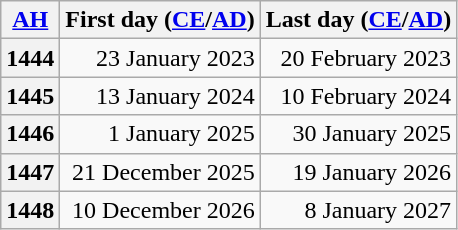<table class=wikitable style="text-align:right">
<tr>
<th scope="col"><a href='#'>AH</a></th>
<th scope="col">First day (<a href='#'>CE</a>/<a href='#'>AD</a>)</th>
<th scope="col">Last day (<a href='#'>CE</a>/<a href='#'>AD</a>)</th>
</tr>
<tr>
<th scope="row">1444</th>
<td>23 January 2023</td>
<td>20 February 2023</td>
</tr>
<tr>
<th scope="row">1445</th>
<td>13 January 2024</td>
<td>10 February 2024</td>
</tr>
<tr>
<th scope="row">1446</th>
<td>1 January 2025</td>
<td>30 January 2025</td>
</tr>
<tr>
<th scope="row">1447</th>
<td>21 December 2025</td>
<td>19 January 2026</td>
</tr>
<tr>
<th scope="row">1448</th>
<td>10 December 2026</td>
<td>8 January 2027</td>
</tr>
</table>
